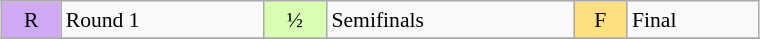<table class="wikitable" style="margin:0.5em auto; font-size:90%; line-height:1.25em;" width=40%;>
<tr>
<td bgcolor="#D0A9F5" align=center>R</td>
<td>Round 1</td>
<td bgcolor="#D9FFB2" align=center>½</td>
<td>Semifinals</td>
<td bgcolor="#FFDF80" align=center>F</td>
<td>Final</td>
</tr>
<tr>
</tr>
</table>
